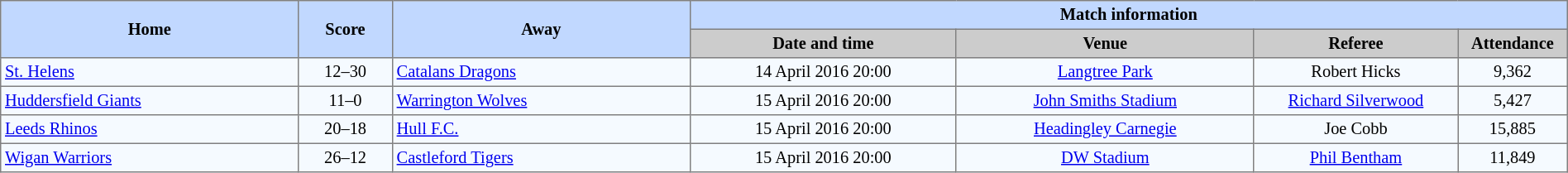<table border=1 style="border-collapse:collapse; font-size:85%; text-align:center;" cellpadding=3 cellspacing=0 width=100%>
<tr bgcolor=#C1D8FF>
<th rowspan=2 width=19%>Home</th>
<th rowspan=2 width=6%>Score</th>
<th rowspan=2 width=19%>Away</th>
<th colspan=6>Match information</th>
</tr>
<tr bgcolor=#CCCCCC>
<th width=17%>Date and time</th>
<th width=19%>Venue</th>
<th width=13%>Referee</th>
<th width=7%>Attendance</th>
</tr>
<tr bgcolor=#F5FAFF>
<td align=left> <a href='#'>St. Helens</a></td>
<td>12–30</td>
<td align=left> <a href='#'>Catalans Dragons</a></td>
<td>14 April 2016 20:00</td>
<td><a href='#'>Langtree Park</a></td>
<td>Robert Hicks</td>
<td>9,362</td>
</tr>
<tr bgcolor=#F5FAFF>
<td align=left> <a href='#'>Huddersfield Giants</a></td>
<td>11–0</td>
<td align=left> <a href='#'>Warrington Wolves</a></td>
<td>15 April 2016 20:00</td>
<td><a href='#'>John Smiths Stadium</a></td>
<td><a href='#'>Richard Silverwood</a></td>
<td>5,427</td>
</tr>
<tr bgcolor=#F5FAFF>
<td align=left> <a href='#'>Leeds Rhinos</a></td>
<td>20–18</td>
<td align=left> <a href='#'>Hull F.C.</a></td>
<td>15 April 2016 20:00</td>
<td><a href='#'>Headingley Carnegie</a></td>
<td>Joe Cobb</td>
<td>15,885</td>
</tr>
<tr bgcolor=#F5FAFF>
<td align=left> <a href='#'>Wigan Warriors</a></td>
<td>26–12</td>
<td align=left> <a href='#'>Castleford Tigers</a></td>
<td>15 April 2016 20:00</td>
<td><a href='#'>DW Stadium</a></td>
<td><a href='#'>Phil Bentham</a></td>
<td>11,849</td>
</tr>
</table>
